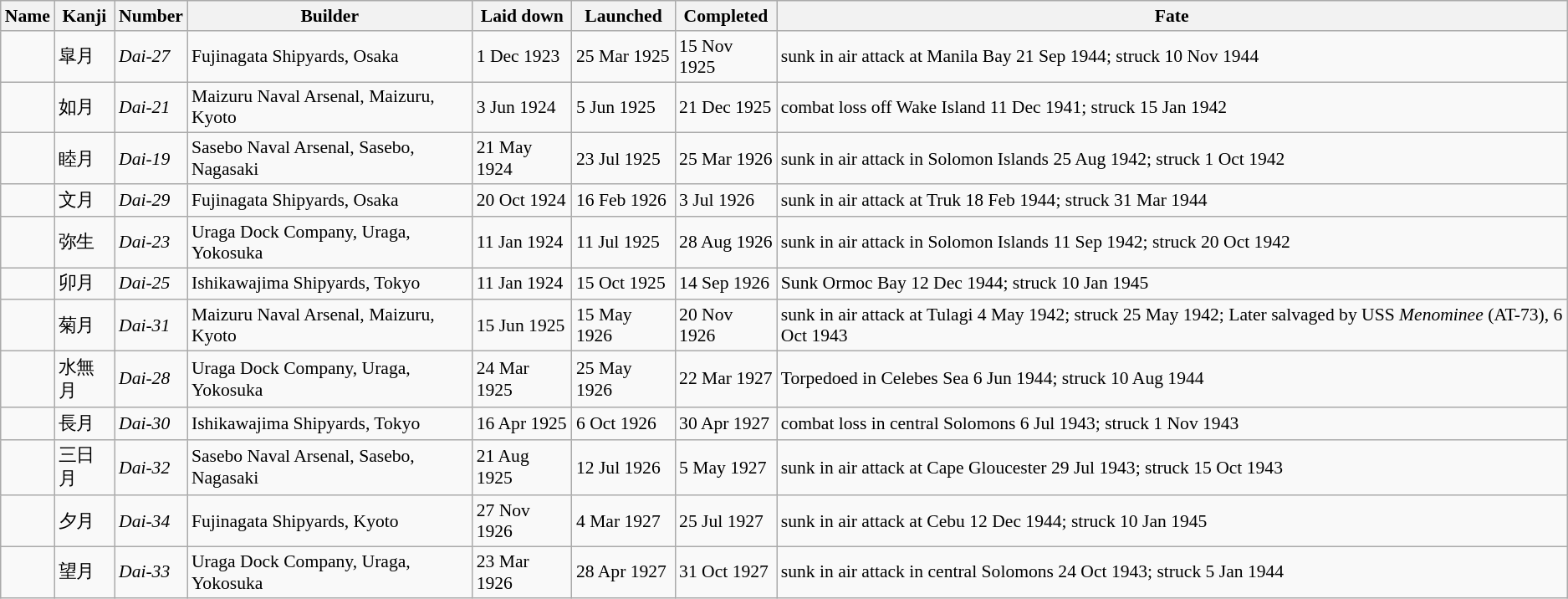<table class="wikitable" style="font-size:90%;">
<tr>
<th>Name</th>
<th>Kanji</th>
<th>Number</th>
<th>Builder</th>
<th>Laid down</th>
<th>Launched</th>
<th>Completed</th>
<th>Fate</th>
</tr>
<tr>
<td></td>
<td>皐月</td>
<td><em>Dai-27</em></td>
<td>Fujinagata Shipyards, Osaka</td>
<td>1 Dec 1923</td>
<td>25 Mar 1925</td>
<td>15 Nov 1925</td>
<td>sunk in air attack at Manila Bay  21 Sep 1944; struck 10 Nov 1944</td>
</tr>
<tr>
<td></td>
<td>如月</td>
<td><em>Dai-21</em></td>
<td>Maizuru Naval Arsenal, Maizuru, Kyoto</td>
<td>3 Jun 1924</td>
<td>5 Jun 1925</td>
<td>21 Dec 1925</td>
<td>combat loss off Wake Island  11 Dec 1941; struck 15 Jan 1942</td>
</tr>
<tr>
<td></td>
<td>睦月</td>
<td><em>Dai-19</em></td>
<td>Sasebo Naval Arsenal, Sasebo, Nagasaki</td>
<td>21 May 1924</td>
<td>23 Jul 1925</td>
<td>25 Mar 1926</td>
<td>sunk in air attack in Solomon Islands  25 Aug 1942; struck 1 Oct 1942</td>
</tr>
<tr>
<td></td>
<td>文月</td>
<td><em>Dai-29</em></td>
<td>Fujinagata Shipyards, Osaka</td>
<td>20 Oct 1924</td>
<td>16 Feb 1926</td>
<td>3 Jul 1926</td>
<td>sunk in air attack at Truk  18 Feb 1944; struck 31 Mar 1944</td>
</tr>
<tr>
<td></td>
<td>弥生</td>
<td><em>Dai-23</em></td>
<td>Uraga Dock Company, Uraga, Yokosuka</td>
<td>11 Jan 1924</td>
<td>11 Jul 1925</td>
<td>28 Aug 1926</td>
<td>sunk in air attack in Solomon Islands  11 Sep 1942; struck 20 Oct 1942</td>
</tr>
<tr>
<td></td>
<td>卯月</td>
<td><em>Dai-25</em></td>
<td>Ishikawajima Shipyards, Tokyo</td>
<td>11 Jan 1924</td>
<td>15 Oct 1925</td>
<td>14 Sep 1926</td>
<td>Sunk Ormoc Bay  12 Dec 1944; struck 10 Jan 1945</td>
</tr>
<tr>
<td></td>
<td>菊月</td>
<td><em>Dai-31</em></td>
<td>Maizuru Naval Arsenal, Maizuru, Kyoto</td>
<td>15 Jun 1925</td>
<td>15 May 1926</td>
<td>20 Nov 1926</td>
<td>sunk in air attack at Tulagi  4 May 1942; struck 25 May 1942; Later salvaged by USS <em>Menominee</em> (AT-73), 6 Oct 1943</td>
</tr>
<tr>
<td></td>
<td>水無月</td>
<td><em>Dai-28</em></td>
<td>Uraga Dock Company, Uraga, Yokosuka</td>
<td>24 Mar 1925</td>
<td>25 May 1926</td>
<td>22 Mar 1927</td>
<td>Torpedoed in Celebes Sea  6 Jun 1944; struck 10 Aug 1944</td>
</tr>
<tr>
<td></td>
<td>長月</td>
<td><em>Dai-30</em></td>
<td>Ishikawajima Shipyards, Tokyo</td>
<td>16 Apr 1925</td>
<td>6 Oct 1926</td>
<td>30 Apr 1927</td>
<td>combat loss in central Solomons  6 Jul 1943; struck 1 Nov 1943</td>
</tr>
<tr>
<td></td>
<td>三日月</td>
<td><em>Dai-32</em></td>
<td>Sasebo Naval Arsenal, Sasebo, Nagasaki</td>
<td>21 Aug 1925</td>
<td>12 Jul 1926</td>
<td>5 May 1927</td>
<td>sunk in air attack at Cape Gloucester  29 Jul 1943; struck 15 Oct 1943</td>
</tr>
<tr>
<td></td>
<td>夕月</td>
<td><em>Dai-34</em></td>
<td>Fujinagata Shipyards, Kyoto</td>
<td>27 Nov 1926</td>
<td>4 Mar 1927</td>
<td>25 Jul 1927</td>
<td>sunk in air attack at Cebu  12 Dec 1944; struck 10 Jan 1945</td>
</tr>
<tr>
<td></td>
<td>望月</td>
<td><em>Dai-33</em></td>
<td>Uraga Dock Company, Uraga, Yokosuka</td>
<td>23 Mar 1926</td>
<td>28 Apr 1927</td>
<td>31 Oct 1927</td>
<td>sunk in air attack in central Solomons  24 Oct 1943; struck 5 Jan 1944</td>
</tr>
</table>
